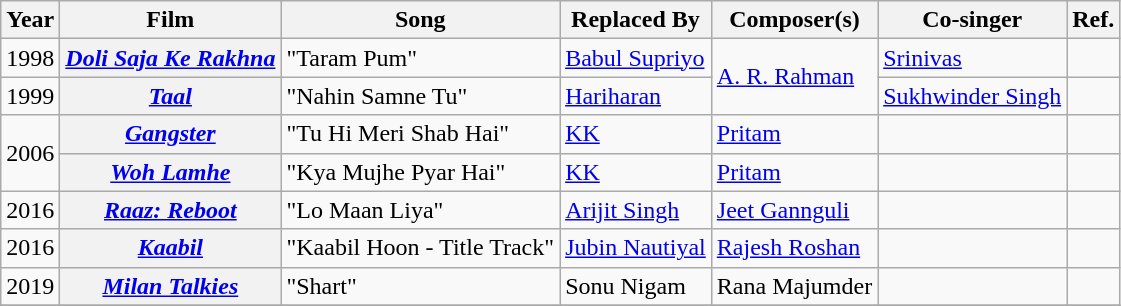<table class="wikitable plainrowheaders">
<tr>
<th scope="col">Year</th>
<th scope="col">Film</th>
<th scope="col">Song</th>
<th scope="col">Replaced By</th>
<th scope="col">Composer(s)</th>
<th scope="col">Co-singer</th>
<th scope="col">Ref.</th>
</tr>
<tr>
<td>1998</td>
<th><em><a href='#'>Doli Saja Ke Rakhna</a></em></th>
<td>"Taram Pum"</td>
<td><a href='#'>Babul Supriyo</a></td>
<td rowspan="2"><a href='#'>A. R. Rahman</a></td>
<td><a href='#'>Srinivas</a></td>
<td></td>
</tr>
<tr>
<td>1999</td>
<th><a href='#'><em>Taal</em></a></th>
<td>"Nahin Samne Tu"</td>
<td><a href='#'>Hariharan</a></td>
<td><a href='#'>Sukhwinder Singh</a></td>
<td></td>
</tr>
<tr>
<td rowspan="2">2006</td>
<th><a href='#'><em>Gangster</em></a></th>
<td>"Tu Hi Meri Shab Hai"</td>
<td><a href='#'>KK</a></td>
<td><a href='#'>Pritam</a></td>
<td></td>
<td></td>
</tr>
<tr>
<th><em><a href='#'>Woh Lamhe</a></em></th>
<td>"Kya Mujhe Pyar Hai"</td>
<td><a href='#'>KK</a></td>
<td><a href='#'>Pritam</a></td>
<td></td>
<td></td>
</tr>
<tr>
<td>2016</td>
<th><em><a href='#'>Raaz: Reboot</a></em></th>
<td>"Lo Maan Liya"</td>
<td><a href='#'>Arijit Singh</a></td>
<td><a href='#'>Jeet Gannguli</a></td>
<td></td>
<td></td>
</tr>
<tr>
<td>2016</td>
<th><em><a href='#'>Kaabil</a></em></th>
<td>"Kaabil Hoon - Title Track"</td>
<td><a href='#'>Jubin Nautiyal</a></td>
<td><a href='#'>Rajesh Roshan</a></td>
<td></td>
<td></td>
</tr>
<tr>
<td>2019</td>
<th><em><a href='#'>Milan Talkies</a></em></th>
<td>"Shart"</td>
<td>Sonu Nigam</td>
<td>Rana Majumder</td>
<td></td>
<td></td>
</tr>
<tr>
</tr>
</table>
